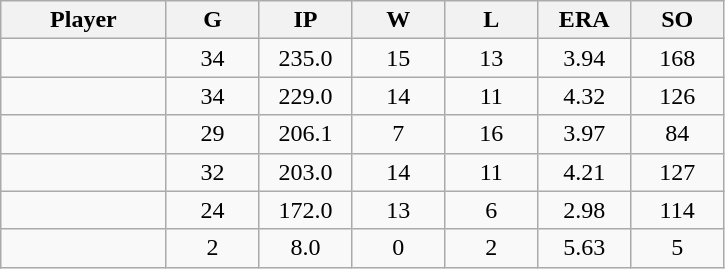<table class="wikitable sortable">
<tr>
<th bgcolor="#DDDDFF" width="16%">Player</th>
<th bgcolor="#DDDDFF" width="9%">G</th>
<th bgcolor="#DDDDFF" width="9%">IP</th>
<th bgcolor="#DDDDFF" width="9%">W</th>
<th bgcolor="#DDDDFF" width="9%">L</th>
<th bgcolor="#DDDDFF" width="9%">ERA</th>
<th bgcolor="#DDDDFF" width="9%">SO</th>
</tr>
<tr align="center">
<td></td>
<td>34</td>
<td>235.0</td>
<td>15</td>
<td>13</td>
<td>3.94</td>
<td>168</td>
</tr>
<tr align="center">
<td></td>
<td>34</td>
<td>229.0</td>
<td>14</td>
<td>11</td>
<td>4.32</td>
<td>126</td>
</tr>
<tr align="center">
<td></td>
<td>29</td>
<td>206.1</td>
<td>7</td>
<td>16</td>
<td>3.97</td>
<td>84</td>
</tr>
<tr align="center">
<td></td>
<td>32</td>
<td>203.0</td>
<td>14</td>
<td>11</td>
<td>4.21</td>
<td>127</td>
</tr>
<tr align="center">
<td></td>
<td>24</td>
<td>172.0</td>
<td>13</td>
<td>6</td>
<td>2.98</td>
<td>114</td>
</tr>
<tr align="center">
<td></td>
<td>2</td>
<td>8.0</td>
<td>0</td>
<td>2</td>
<td>5.63</td>
<td>5</td>
</tr>
</table>
